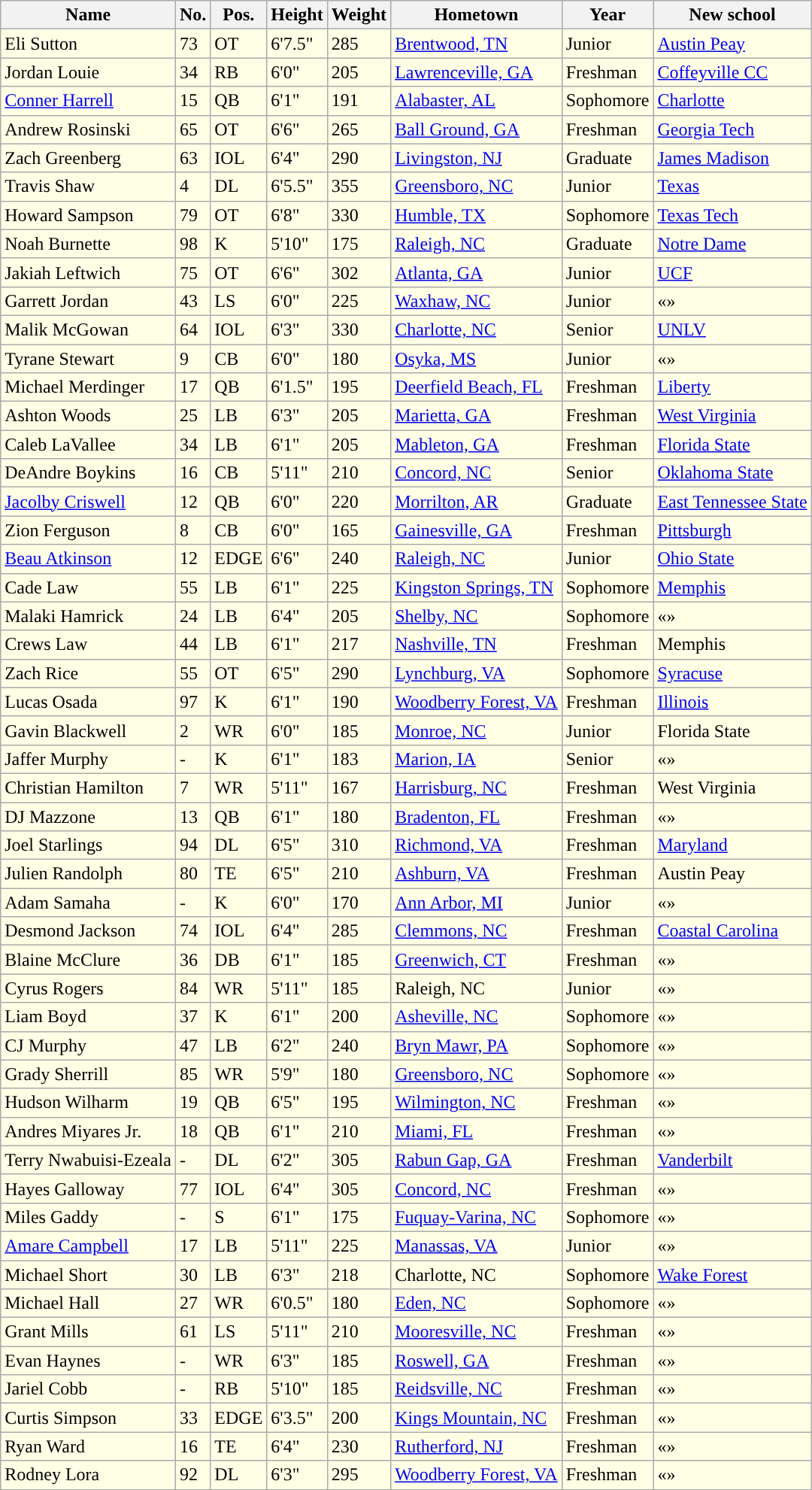<table class="wikitable sortable">
<tr>
<th>Name</th>
<th>No.</th>
<th>Pos.</th>
<th>Height</th>
<th>Weight</th>
<th>Hometown</th>
<th>Year</th>
<th class="unsortable">New school</th>
</tr>
<tr style="background:#FFFFE6;">
<td>Eli Sutton</td>
<td>73</td>
<td>OT</td>
<td>6'7.5"</td>
<td>285</td>
<td><a href='#'>Brentwood, TN</a></td>
<td> Junior</td>
<td><a href='#'>Austin Peay</a></td>
</tr>
<tr style="background:#FFFFE6;">
<td>Jordan Louie</td>
<td>34</td>
<td>RB</td>
<td>6'0"</td>
<td>205</td>
<td><a href='#'>Lawrenceville, GA</a></td>
<td> Freshman</td>
<td><a href='#'>Coffeyville CC</a></td>
</tr>
<tr style="background:#FFFFE6;">
<td><a href='#'>Conner Harrell</a></td>
<td>15</td>
<td>QB</td>
<td>6'1"</td>
<td>191</td>
<td><a href='#'>Alabaster, AL</a></td>
<td> Sophomore</td>
<td><a href='#'>Charlotte</a></td>
</tr>
<tr style="background:#FFFFE6;">
<td>Andrew Rosinski</td>
<td>65</td>
<td>OT</td>
<td>6'6"</td>
<td>265</td>
<td><a href='#'>Ball Ground, GA</a></td>
<td>Freshman</td>
<td><a href='#'>Georgia Tech</a></td>
</tr>
<tr style="background:#FFFFE6;">
<td>Zach Greenberg</td>
<td>63</td>
<td>IOL</td>
<td>6'4"</td>
<td>290</td>
<td><a href='#'>Livingston, NJ</a></td>
<td>Graduate</td>
<td><a href='#'>James Madison</a></td>
</tr>
<tr style="background:#FFFFE6;">
<td>Travis Shaw</td>
<td>4</td>
<td>DL</td>
<td>6'5.5"</td>
<td>355</td>
<td><a href='#'>Greensboro, NC</a></td>
<td>Junior</td>
<td><a href='#'>Texas</a></td>
</tr>
<tr style="background:#FFFFE6;">
<td>Howard Sampson</td>
<td>79</td>
<td>OT</td>
<td>6'8"</td>
<td>330</td>
<td><a href='#'>Humble, TX</a></td>
<td> Sophomore</td>
<td><a href='#'>Texas Tech</a></td>
</tr>
<tr style="background:#FFFFE6;">
<td>Noah Burnette</td>
<td>98</td>
<td>K</td>
<td>5'10"</td>
<td>175</td>
<td><a href='#'>Raleigh, NC</a></td>
<td>Graduate</td>
<td><a href='#'>Notre Dame</a></td>
</tr>
<tr style="background:#FFFFE6;">
<td>Jakiah Leftwich</td>
<td>75</td>
<td>OT</td>
<td>6'6"</td>
<td>302</td>
<td><a href='#'>Atlanta, GA</a></td>
<td> Junior</td>
<td><a href='#'>UCF</a></td>
</tr>
<tr style="background:#FFFFE6;">
<td>Garrett Jordan</td>
<td>43</td>
<td>LS</td>
<td>6'0"</td>
<td>225</td>
<td><a href='#'>Waxhaw, NC</a></td>
<td>Junior</td>
<td>«»</td>
</tr>
<tr style="background:#FFFFE6;">
<td>Malik McGowan</td>
<td>64</td>
<td>IOL</td>
<td>6'3"</td>
<td>330</td>
<td><a href='#'>Charlotte, NC</a></td>
<td>Senior</td>
<td><a href='#'>UNLV</a></td>
</tr>
<tr style="background:#FFFFE6;">
<td>Tyrane Stewart</td>
<td>9</td>
<td>CB</td>
<td>6'0"</td>
<td>180</td>
<td><a href='#'>Osyka, MS</a></td>
<td>Junior</td>
<td>«»</td>
</tr>
<tr style="background:#FFFFE6;">
<td>Michael Merdinger</td>
<td>17</td>
<td>QB</td>
<td>6'1.5"</td>
<td>195</td>
<td><a href='#'>Deerfield Beach, FL</a></td>
<td>Freshman</td>
<td><a href='#'>Liberty</a></td>
</tr>
<tr style="background:#FFFFE6;">
<td>Ashton Woods</td>
<td>25</td>
<td>LB</td>
<td>6'3"</td>
<td>205</td>
<td><a href='#'>Marietta, GA</a></td>
<td>Freshman</td>
<td><a href='#'>West Virginia</a></td>
</tr>
<tr style="background:#FFFFE6;">
<td>Caleb LaVallee</td>
<td>34</td>
<td>LB</td>
<td>6'1"</td>
<td>205</td>
<td><a href='#'>Mableton, GA</a></td>
<td> Freshman</td>
<td><a href='#'>Florida State</a></td>
</tr>
<tr style="background:#FFFFE6;">
<td>DeAndre Boykins</td>
<td>16</td>
<td>CB</td>
<td>5'11"</td>
<td>210</td>
<td><a href='#'>Concord, NC</a></td>
<td>Senior</td>
<td><a href='#'>Oklahoma State</a></td>
</tr>
<tr style="background:#FFFFE6;">
<td><a href='#'>Jacolby Criswell</a></td>
<td>12</td>
<td>QB</td>
<td>6'0"</td>
<td>220</td>
<td><a href='#'>Morrilton, AR</a></td>
<td>Graduate</td>
<td><a href='#'>East Tennessee State</a></td>
</tr>
<tr style="background:#FFFFE6;">
<td>Zion Ferguson</td>
<td>8</td>
<td>CB</td>
<td>6'0"</td>
<td>165</td>
<td><a href='#'>Gainesville, GA</a></td>
<td>Freshman</td>
<td><a href='#'>Pittsburgh</a></td>
</tr>
<tr style="background:#FFFFE6;">
<td><a href='#'>Beau Atkinson</a></td>
<td>12</td>
<td>EDGE</td>
<td>6'6"</td>
<td>240</td>
<td><a href='#'>Raleigh, NC</a></td>
<td> Junior</td>
<td><a href='#'>Ohio State</a></td>
</tr>
<tr style="background:#FFFFE6;">
<td>Cade Law</td>
<td>55</td>
<td>LB</td>
<td>6'1"</td>
<td>225</td>
<td><a href='#'>Kingston Springs, TN</a></td>
<td> Sophomore</td>
<td><a href='#'>Memphis</a></td>
</tr>
<tr style="background:#FFFFE6;">
<td>Malaki Hamrick</td>
<td>24</td>
<td>LB</td>
<td>6'4"</td>
<td>205</td>
<td><a href='#'>Shelby, NC</a></td>
<td> Sophomore</td>
<td>«»</td>
</tr>
<tr style="background:#FFFFE6;">
<td>Crews Law</td>
<td>44</td>
<td>LB</td>
<td>6'1"</td>
<td>217</td>
<td><a href='#'>Nashville, TN</a></td>
<td>Freshman</td>
<td>Memphis</td>
</tr>
<tr style="background:#FFFFE6;">
<td>Zach Rice</td>
<td>55</td>
<td>OT</td>
<td>6'5"</td>
<td>290</td>
<td><a href='#'>Lynchburg, VA</a></td>
<td> Sophomore</td>
<td><a href='#'>Syracuse</a></td>
</tr>
<tr style="background:#FFFFE6;">
<td>Lucas Osada</td>
<td>97</td>
<td>K</td>
<td>6'1"</td>
<td>190</td>
<td><a href='#'>Woodberry Forest, VA</a></td>
<td>Freshman</td>
<td><a href='#'>Illinois</a></td>
</tr>
<tr style="background:#FFFFE6;">
<td>Gavin Blackwell</td>
<td>2</td>
<td>WR</td>
<td>6'0"</td>
<td>185</td>
<td><a href='#'>Monroe, NC</a></td>
<td> Junior</td>
<td>Florida State</td>
</tr>
<tr style="background:#FFFFE6;">
<td>Jaffer Murphy</td>
<td>-</td>
<td>K</td>
<td>6'1"</td>
<td>183</td>
<td><a href='#'>Marion, IA</a></td>
<td>Senior</td>
<td>«»</td>
</tr>
<tr style="background:#FFFFE6;">
<td>Christian Hamilton</td>
<td>7</td>
<td>WR</td>
<td>5'11"</td>
<td>167</td>
<td><a href='#'>Harrisburg, NC</a></td>
<td> Freshman</td>
<td>West Virginia</td>
</tr>
<tr style="background:#FFFFE6;">
<td>DJ Mazzone</td>
<td>13</td>
<td>QB</td>
<td>6'1"</td>
<td>180</td>
<td><a href='#'>Bradenton, FL</a></td>
<td>Freshman</td>
<td>«»</td>
</tr>
<tr style="background:#FFFFE6;">
<td>Joel Starlings</td>
<td>94</td>
<td>DL</td>
<td>6'5"</td>
<td>310</td>
<td><a href='#'>Richmond, VA</a></td>
<td> Freshman</td>
<td><a href='#'>Maryland</a></td>
</tr>
<tr style="background:#FFFFE6;">
<td>Julien Randolph</td>
<td>80</td>
<td>TE</td>
<td>6'5"</td>
<td>210</td>
<td><a href='#'>Ashburn, VA</a></td>
<td> Freshman</td>
<td>Austin Peay</td>
</tr>
<tr style="background:#FFFFE6;">
<td>Adam Samaha</td>
<td>-</td>
<td>K</td>
<td>6'0"</td>
<td>170</td>
<td><a href='#'>Ann Arbor, MI</a></td>
<td>Junior</td>
<td>«»</td>
</tr>
<tr style="background:#FFFFE6;">
<td>Desmond Jackson</td>
<td>74</td>
<td>IOL</td>
<td>6'4"</td>
<td>285</td>
<td><a href='#'>Clemmons, NC</a></td>
<td>Freshman</td>
<td><a href='#'>Coastal Carolina</a></td>
</tr>
<tr style="background:#FFFFE6;">
<td>Blaine McClure</td>
<td>36</td>
<td>DB</td>
<td>6'1"</td>
<td>185</td>
<td><a href='#'>Greenwich, CT</a></td>
<td>Freshman</td>
<td>«»</td>
</tr>
<tr style="background:#FFFFE6;">
<td>Cyrus Rogers</td>
<td>84</td>
<td>WR</td>
<td>5'11"</td>
<td>185</td>
<td>Raleigh, NC</td>
<td>Junior</td>
<td>«»</td>
</tr>
<tr style="background:#FFFFE6;">
<td>Liam Boyd</td>
<td>37</td>
<td>K</td>
<td>6'1"</td>
<td>200</td>
<td><a href='#'>Asheville, NC</a></td>
<td>Sophomore</td>
<td>«»</td>
</tr>
<tr style="background:#FFFFE6;">
<td>CJ Murphy</td>
<td>47</td>
<td>LB</td>
<td>6'2"</td>
<td>240</td>
<td><a href='#'>Bryn Mawr, PA</a></td>
<td>Sophomore</td>
<td>«»</td>
</tr>
<tr style="background:#FFFFE6;">
<td>Grady Sherrill</td>
<td>85</td>
<td>WR</td>
<td>5'9"</td>
<td>180</td>
<td><a href='#'>Greensboro, NC</a></td>
<td>Sophomore</td>
<td>«»</td>
</tr>
<tr style="background:#FFFFE6;">
<td>Hudson Wilharm</td>
<td>19</td>
<td>QB</td>
<td>6'5"</td>
<td>195</td>
<td><a href='#'>Wilmington, NC</a></td>
<td>Freshman</td>
<td>«»</td>
</tr>
<tr style="background:#FFFFE6;">
<td>Andres Miyares Jr.</td>
<td>18</td>
<td>QB</td>
<td>6'1"</td>
<td>210</td>
<td><a href='#'>Miami, FL</a></td>
<td>Freshman</td>
<td>«»</td>
</tr>
<tr style="background:#FFFFE6;">
<td>Terry Nwabuisi-Ezeala</td>
<td>-</td>
<td>DL</td>
<td>6'2"</td>
<td>305</td>
<td><a href='#'>Rabun Gap, GA</a></td>
<td>Freshman</td>
<td><a href='#'>Vanderbilt</a></td>
</tr>
<tr style="background:#FFFFE6;">
<td>Hayes Galloway</td>
<td>77</td>
<td>IOL</td>
<td>6'4"</td>
<td>305</td>
<td><a href='#'>Concord, NC</a></td>
<td>Freshman</td>
<td>«»</td>
</tr>
<tr style="background:#FFFFE6;">
<td>Miles Gaddy</td>
<td>-</td>
<td>S</td>
<td>6'1"</td>
<td>175</td>
<td><a href='#'>Fuquay-Varina, NC</a></td>
<td>Sophomore</td>
<td>«»</td>
</tr>
<tr style="background:#FFFFE6;">
<td><a href='#'>Amare Campbell</a></td>
<td>17</td>
<td>LB</td>
<td>5'11"</td>
<td>225</td>
<td><a href='#'>Manassas, VA</a></td>
<td>Junior</td>
<td>«»</td>
</tr>
<tr style="background:#FFFFE6;">
<td>Michael Short</td>
<td>30</td>
<td>LB</td>
<td>6'3"</td>
<td>218</td>
<td>Charlotte, NC</td>
<td>Sophomore</td>
<td><a href='#'>Wake Forest</a></td>
</tr>
<tr style="background:#FFFFE6;">
<td>Michael Hall</td>
<td>27</td>
<td>WR</td>
<td>6'0.5"</td>
<td>180</td>
<td><a href='#'>Eden, NC</a></td>
<td>Sophomore</td>
<td>«»</td>
</tr>
<tr style="background:#FFFFE6;">
<td>Grant Mills</td>
<td>61</td>
<td>LS</td>
<td>5'11"</td>
<td>210</td>
<td><a href='#'>Mooresville, NC</a></td>
<td>Freshman</td>
<td>«»</td>
</tr>
<tr style="background:#FFFFE6;">
<td>Evan Haynes</td>
<td>-</td>
<td>WR</td>
<td>6'3"</td>
<td>185</td>
<td><a href='#'>Roswell, GA</a></td>
<td>Freshman</td>
<td>«»</td>
</tr>
<tr style="background:#FFFFE6;">
<td>Jariel Cobb</td>
<td>-</td>
<td>RB</td>
<td>5'10"</td>
<td>185</td>
<td><a href='#'>Reidsville, NC</a></td>
<td>Freshman</td>
<td>«»</td>
</tr>
<tr style="background:#FFFFE6;">
<td>Curtis Simpson</td>
<td>33</td>
<td>EDGE</td>
<td>6'3.5"</td>
<td>200</td>
<td><a href='#'>Kings Mountain, NC</a></td>
<td>Freshman</td>
<td>«»</td>
</tr>
<tr style="background:#FFFFE6;">
<td>Ryan Ward</td>
<td>16</td>
<td>TE</td>
<td>6'4"</td>
<td>230</td>
<td><a href='#'>Rutherford, NJ</a></td>
<td>Freshman</td>
<td>«»</td>
</tr>
<tr style="background:#FFFFE6;">
<td>Rodney Lora</td>
<td>92</td>
<td>DL</td>
<td>6'3"</td>
<td>295</td>
<td><a href='#'>Woodberry Forest, VA</a></td>
<td> Freshman</td>
<td>«»</td>
</tr>
<tr style="background:#FFFFE6;">
</tr>
</table>
